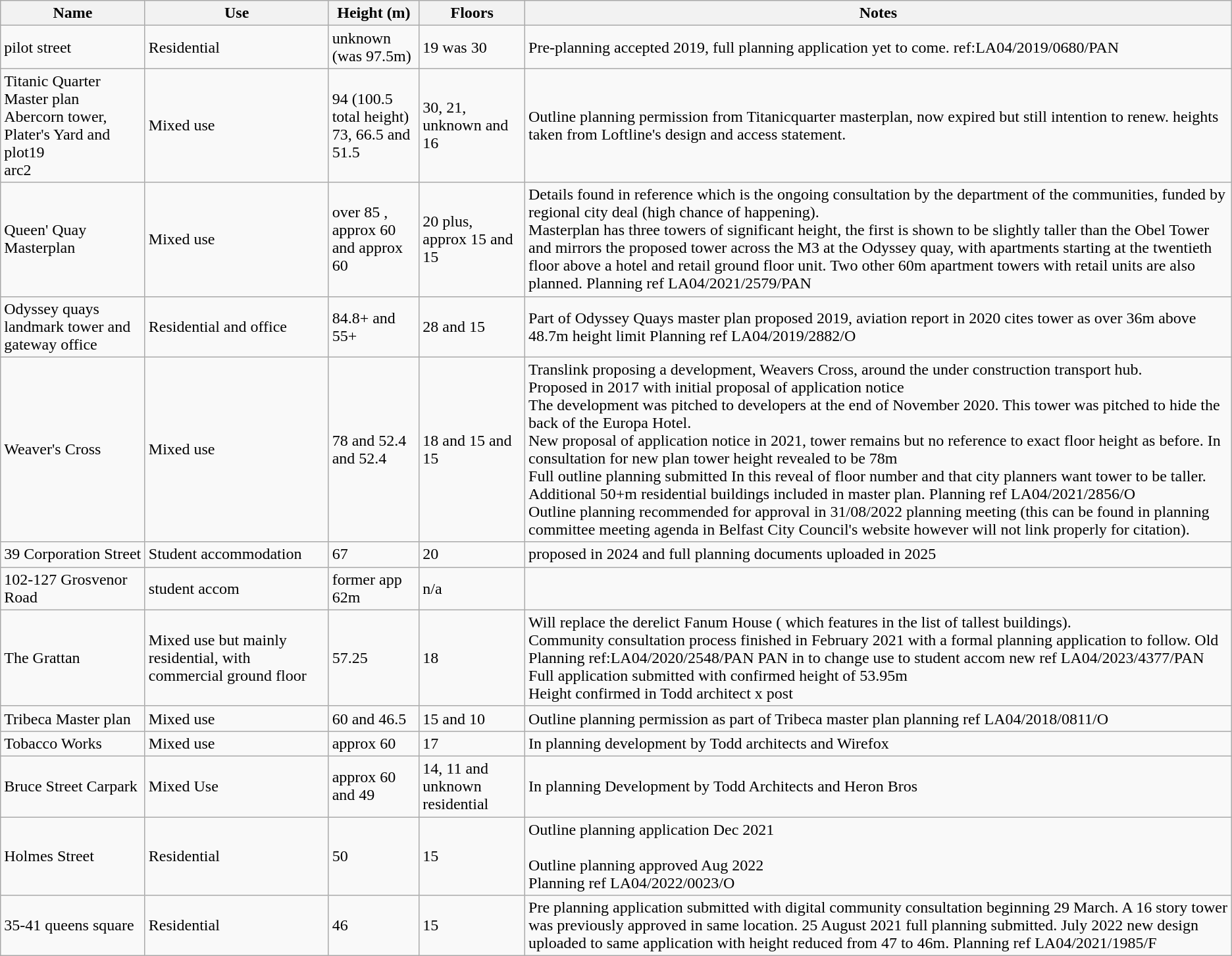<table class="wikitable">
<tr>
<th>Name</th>
<th>Use</th>
<th>Height (m)</th>
<th>Floors</th>
<th>Notes</th>
</tr>
<tr>
<td>pilot street</td>
<td>Residential</td>
<td>unknown (was 97.5m)</td>
<td>19 was 30</td>
<td>Pre-planning accepted 2019, full planning application yet to come. ref:LA04/2019/0680/PAN  </td>
</tr>
<tr>
<td>Titanic Quarter Master plan Abercorn tower,<br>Plater's Yard and plot19<br>arc2</td>
<td>Mixed use</td>
<td>94 (100.5 total height)<br>73, 66.5 and 51.5</td>
<td>30, 21, unknown and 16</td>
<td>Outline planning permission from Titanicquarter masterplan, now expired but still intention to renew. heights taken from Loftline's design and access statement.</td>
</tr>
<tr>
<td>Queen' Quay Masterplan</td>
<td>Mixed use</td>
<td>over 85 ,<br>approx 60 and approx 60</td>
<td>20 plus,<br>approx 15 and 15</td>
<td>Details found in reference which is the ongoing consultation by the department of the communities, funded by regional city deal (high chance of happening).<br>Masterplan has three towers of significant height, the first is shown to be slightly taller than the Obel Tower and mirrors the proposed tower across the M3 at the Odyssey quay, with apartments starting at the twentieth floor above a hotel and retail ground floor unit. Two other 60m apartment towers with retail units are also planned. Planning ref  LA04/2021/2579/PAN</td>
</tr>
<tr>
<td>Odyssey quays landmark tower and gateway office</td>
<td>Residential and office</td>
<td>84.8+ and 55+</td>
<td>28 and 15</td>
<td>Part of Odyssey Quays master plan proposed 2019, aviation report in 2020 cites tower as over 36m above 48.7m height limit  Planning ref  LA04/2019/2882/O</td>
</tr>
<tr>
<td>Weaver's Cross</td>
<td>Mixed use</td>
<td>78 and 52.4 and 52.4</td>
<td>18 and 15 and 15</td>
<td>Translink proposing a development, Weavers Cross, around the under construction transport hub.<br>Proposed in 2017 with initial proposal of application notice <br>The development was pitched to developers at the end of November 2020. This tower was pitched to hide the back of the Europa Hotel.<br>New proposal of application notice in 2021, tower remains but no reference to exact floor height as before. In consultation for new plan tower height revealed to be 78m <br>Full outline planning submitted  In this reveal of floor number and that city planners want tower to be taller. Additional 50+m residential buildings included in master plan. Planning ref LA04/2021/2856/O<br>Outline planning recommended for approval in 31/08/2022 planning meeting (this can be found in planning committee meeting agenda in Belfast City Council's website however will not link properly for citation).</td>
</tr>
<tr>
<td>39 Corporation Street</td>
<td>Student accommodation</td>
<td>67</td>
<td>20</td>
<td>proposed in 2024 and full planning documents uploaded in 2025 </td>
</tr>
<tr>
<td>102-127 Grosvenor Road</td>
<td>student accom</td>
<td>former app 62m</td>
<td>n/a</td>
<td></td>
</tr>
<tr>
<td>The Grattan</td>
<td>Mixed use but mainly residential, with commercial ground floor</td>
<td>57.25</td>
<td>18</td>
<td>Will replace the derelict Fanum House ( which features in the list of tallest buildings).<br>Community consultation process finished in February  2021 with a formal planning application to follow.
Old Planning ref:LA04/2020/2548/PAN
PAN in to change use to student accom
new ref LA04/2023/4377/PAN
Full application submitted  with confirmed height of 53.95m<br>Height confirmed in Todd architect x post </td>
</tr>
<tr>
<td>Tribeca Master plan</td>
<td>Mixed use</td>
<td>60 and 46.5</td>
<td>15 and 10</td>
<td>Outline planning permission as part of Tribeca master plan planning ref  LA04/2018/0811/O </td>
</tr>
<tr>
<td>Tobacco Works</td>
<td>Mixed use</td>
<td>approx 60</td>
<td>17</td>
<td>In planning development by Todd architects and Wirefox </td>
</tr>
<tr>
<td>Bruce Street Carpark</td>
<td>Mixed Use</td>
<td>approx 60 and 49</td>
<td>14, 11 and unknown residential</td>
<td> In planning Development by Todd Architects and Heron Bros</td>
</tr>
<tr>
<td>Holmes Street</td>
<td>Residential</td>
<td>50</td>
<td>15</td>
<td>Outline planning application Dec 2021<br><br>Outline planning approved Aug 2022 <br>Planning ref LA04/2022/0023/O</td>
</tr>
<tr>
<td>35-41 queens square</td>
<td>Residential</td>
<td>46</td>
<td>15</td>
<td>Pre planning application submitted with digital community consultation beginning 29 March. A 16 story tower was previously approved in same location. 25 August 2021 full planning submitted. July 2022 new design uploaded to same application with height reduced from 47 to 46m. Planning ref LA04/2021/1985/F</td>
</tr>
</table>
